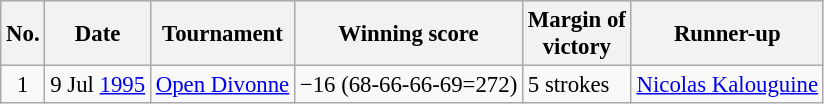<table class="wikitable" style="font-size:95%;">
<tr>
<th>No.</th>
<th>Date</th>
<th>Tournament</th>
<th>Winning score</th>
<th>Margin of<br>victory</th>
<th>Runner-up</th>
</tr>
<tr>
<td align=center>1</td>
<td align=right>9 Jul <a href='#'>1995</a></td>
<td><a href='#'>Open Divonne</a></td>
<td>−16 (68-66-66-69=272)</td>
<td>5 strokes</td>
<td> <a href='#'>Nicolas Kalouguine</a></td>
</tr>
</table>
